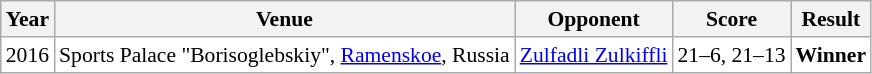<table class="sortable wikitable" style="font-size: 90%;">
<tr>
<th>Year</th>
<th>Venue</th>
<th>Opponent</th>
<th>Score</th>
<th>Result</th>
</tr>
<tr style="background:white">
<td align="center">2016</td>
<td align="left">Sports Palace "Borisoglebskiy", <a href='#'>Ramenskoe</a>, Russia</td>
<td align="left"> <a href='#'>Zulfadli Zulkiffli</a></td>
<td align="left">21–6, 21–13</td>
<td style="text-align:left; background:white"> <strong>Winner</strong></td>
</tr>
</table>
